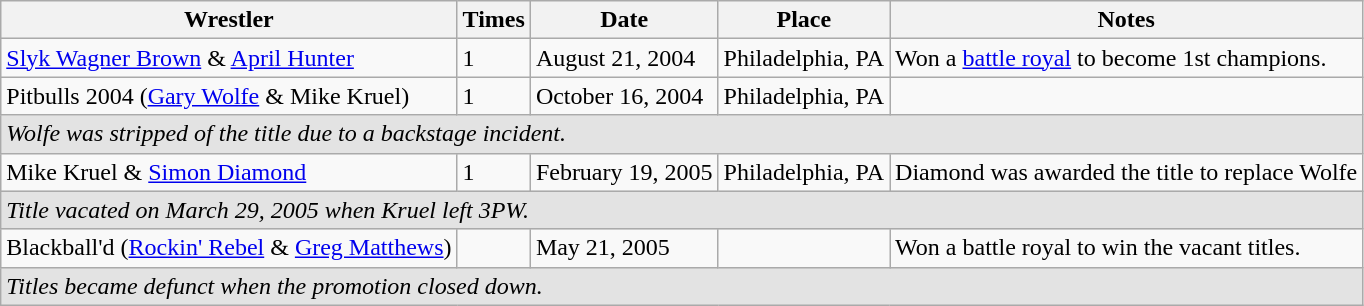<table class="wikitable">
<tr>
<th>Wrestler</th>
<th>Times</th>
<th>Date</th>
<th>Place</th>
<th>Notes</th>
</tr>
<tr>
<td><a href='#'>Slyk Wagner Brown</a> & <a href='#'>April Hunter</a></td>
<td>1</td>
<td>August 21, 2004</td>
<td>Philadelphia, PA</td>
<td>Won a <a href='#'>battle royal</a> to become 1st champions.</td>
</tr>
<tr>
<td>Pitbulls 2004 (<a href='#'>Gary Wolfe</a> & Mike Kruel)</td>
<td>1</td>
<td>October 16, 2004</td>
<td>Philadelphia, PA</td>
<td></td>
</tr>
<tr style="background: #e3e3e3;">
<td colspan="5"><em>Wolfe was stripped of the title due to a backstage incident.</em></td>
</tr>
<tr>
<td>Mike Kruel & <a href='#'>Simon Diamond</a></td>
<td>1</td>
<td>February 19, 2005</td>
<td>Philadelphia, PA</td>
<td>Diamond was awarded the title to replace Wolfe</td>
</tr>
<tr style="background: #e3e3e3;">
<td colspan="5"><em>Title vacated on March 29, 2005 when Kruel left 3PW.</em></td>
</tr>
<tr>
<td>Blackball'd (<a href='#'>Rockin' Rebel</a> & <a href='#'>Greg Matthews</a>)</td>
<td></td>
<td>May 21, 2005</td>
<td></td>
<td>Won a battle royal to win the vacant titles.</td>
</tr>
<tr style="background: #e3e3e3;">
<td colspan="5"><em>Titles became defunct when the promotion closed down.</em></td>
</tr>
</table>
